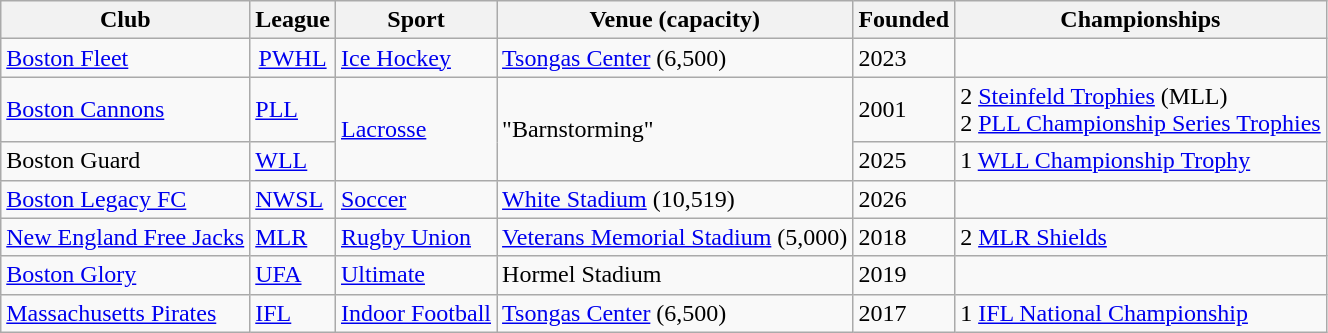<table class="wikitable">
<tr>
<th scope="col">Club</th>
<th scope="col">League</th>
<th scope="col">Sport</th>
<th scope="col">Venue (capacity)</th>
<th scope="col">Founded</th>
<th scope="col">Championships</th>
</tr>
<tr>
<td><a href='#'>Boston Fleet</a></td>
<td align=center><a href='#'>PWHL</a></td>
<td><a href='#'>Ice Hockey</a></td>
<td><a href='#'>Tsongas Center</a> (6,500)</td>
<td>2023</td>
<td></td>
</tr>
<tr>
<td><a href='#'>Boston Cannons</a></td>
<td><a href='#'>PLL</a></td>
<td rowspan="2"><a href='#'>Lacrosse</a></td>
<td rowspan="2">"Barnstorming"</td>
<td>2001</td>
<td>2 <a href='#'>Steinfeld Trophies</a> (MLL)<br>2 <a href='#'>PLL Championship Series Trophies</a></td>
</tr>
<tr>
<td>Boston Guard</td>
<td><a href='#'>WLL</a></td>
<td>2025</td>
<td>1 <a href='#'>WLL Championship Trophy</a></td>
</tr>
<tr>
<td><a href='#'>Boston Legacy FC</a></td>
<td><a href='#'>NWSL</a></td>
<td><a href='#'>Soccer</a></td>
<td><a href='#'>White Stadium</a> (10,519)</td>
<td>2026</td>
<td></td>
</tr>
<tr>
<td><a href='#'>New England Free Jacks</a></td>
<td><a href='#'>MLR</a></td>
<td><a href='#'>Rugby Union</a></td>
<td><a href='#'>Veterans Memorial Stadium</a> (5,000)</td>
<td>2018</td>
<td>2 <a href='#'>MLR Shields</a></td>
</tr>
<tr>
<td><a href='#'>Boston Glory</a></td>
<td><a href='#'>UFA</a></td>
<td><a href='#'>Ultimate</a></td>
<td>Hormel Stadium</td>
<td>2019</td>
<td></td>
</tr>
<tr>
<td><a href='#'>Massachusetts Pirates</a></td>
<td><a href='#'>IFL</a></td>
<td><a href='#'>Indoor Football</a></td>
<td><a href='#'>Tsongas Center</a> (6,500)</td>
<td>2017</td>
<td>1 <a href='#'>IFL National Championship</a></td>
</tr>
</table>
